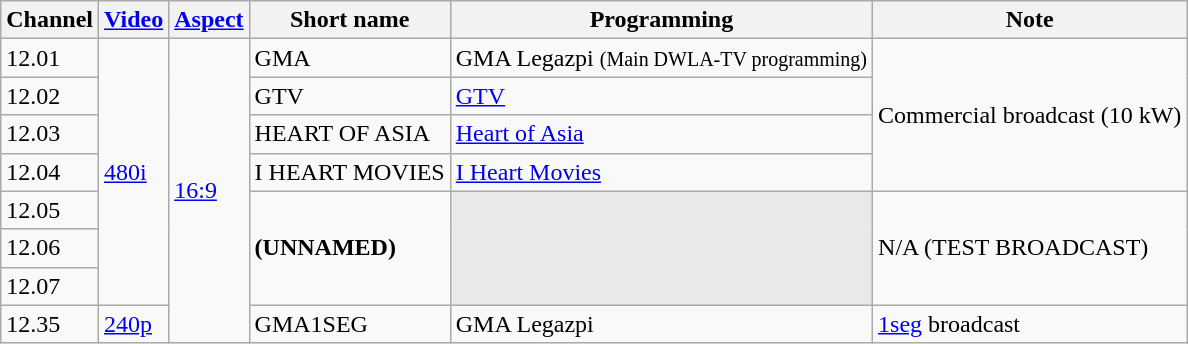<table class="wikitable">
<tr>
<th>Channel</th>
<th><a href='#'>Video</a></th>
<th><a href='#'>Aspect</a></th>
<th>Short name</th>
<th>Programming</th>
<th>Note</th>
</tr>
<tr>
<td>12.01</td>
<td rowspan="7"><a href='#'>480i</a></td>
<td rowspan="8"><a href='#'>16:9</a></td>
<td>GMA</td>
<td>GMA Legazpi <small>(Main DWLA-TV programming)</small></td>
<td rowspan="4">Commercial broadcast (10 kW)</td>
</tr>
<tr>
<td>12.02</td>
<td>GTV</td>
<td><a href='#'>GTV</a></td>
</tr>
<tr>
<td>12.03</td>
<td>HEART OF ASIA</td>
<td><a href='#'>Heart of Asia</a></td>
</tr>
<tr>
<td>12.04</td>
<td>I HEART MOVIES</td>
<td><a href='#'>I Heart Movies</a></td>
</tr>
<tr>
<td>12.05</td>
<td rowspan="3"><strong>(UNNAMED)</strong></td>
<td rowspan="3" style="background-color:#EBE9E8"></td>
<td rowspan="3">N/A (TEST BROADCAST)</td>
</tr>
<tr>
<td>12.06</td>
</tr>
<tr>
<td>12.07</td>
</tr>
<tr>
<td>12.35</td>
<td><a href='#'>240p</a></td>
<td>GMA1SEG</td>
<td>GMA Legazpi</td>
<td><a href='#'>1seg</a> broadcast</td>
</tr>
</table>
